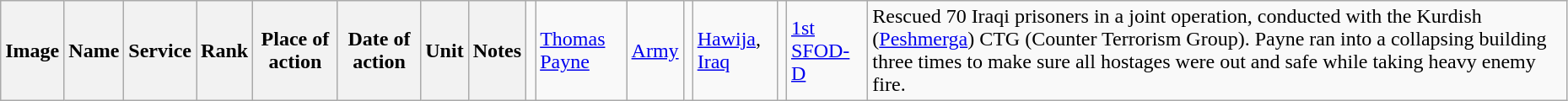<table class="wikitable sortable" width="98%">
<tr>
<th class="unsortable">Image</th>
<th>Name</th>
<th>Service</th>
<th>Rank</th>
<th>Place of action</th>
<th>Date of action</th>
<th>Unit</th>
<th class="unsortable">Notes<br></th>
<td></td>
<td><a href='#'>Thomas Payne</a></td>
<td><a href='#'>Army</a></td>
<td></td>
<td><a href='#'>Hawija</a>, <a href='#'>Iraq</a></td>
<td></td>
<td><a href='#'>1st SFOD-D</a></td>
<td>Rescued 70 Iraqi prisoners in a joint operation, conducted with the Kurdish (<a href='#'>Peshmerga</a>) CTG (Counter Terrorism Group). Payne ran into a collapsing building three times to make sure all hostages were out and safe while taking heavy enemy fire.</td>
</tr>
</table>
